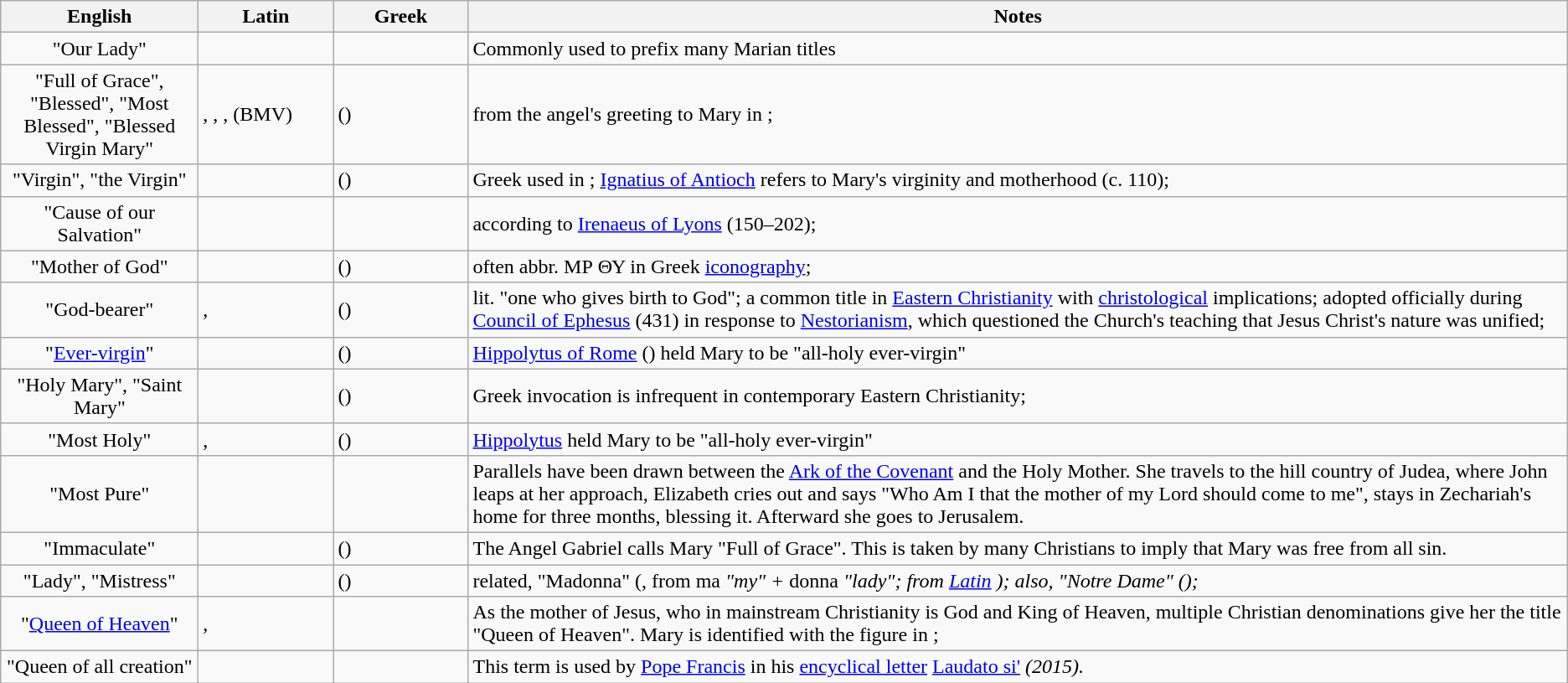<table class="wikitable">
<tr>
<th width=150>English</th>
<th width=100>Latin</th>
<th width=100>Greek</th>
<th>Notes</th>
</tr>
<tr>
<td align="center">"Our Lady"</td>
<td></td>
<td></td>
<td>Commonly used to prefix many Marian titles</td>
</tr>
<tr>
<td align="center">"Full of Grace", "Blessed", "Most Blessed", "Blessed Virgin Mary"</td>
<td>, , ,  (BMV)</td>
<td> ()</td>
<td>from the angel's greeting to Mary in ;</td>
</tr>
<tr>
<td align="center">"Virgin", "the Virgin"</td>
<td></td>
<td> ()</td>
<td>Greek  used in ; <a href='#'>Ignatius of Antioch</a> refers to Mary's virginity and motherhood (c. 110);</td>
</tr>
<tr>
<td align="center">"Cause of our Salvation"</td>
<td></td>
<td></td>
<td>according to <a href='#'>Irenaeus of Lyons</a> (150–202);</td>
</tr>
<tr>
<td align="center">"Mother of God"</td>
<td></td>
<td> ()</td>
<td>often abbr. ΜΡ ΘΥ in Greek <a href='#'>iconography</a>;</td>
</tr>
<tr>
<td align="center">"God-bearer"</td>
<td>, </td>
<td> ()</td>
<td>lit. "one who gives birth to God"; a common title in <a href='#'>Eastern Christianity</a> with <a href='#'>christological</a> implications; adopted officially during <a href='#'>Council of Ephesus</a> (431) in response to <a href='#'>Nestorianism</a>, which questioned the Church's teaching that Jesus Christ's nature was unified;</td>
</tr>
<tr>
<td align="center">"<a href='#'>Ever-virgin</a>"</td>
<td></td>
<td> ()</td>
<td><a href='#'>Hippolytus of Rome</a> () held Mary to be "all-holy ever-virgin"</td>
</tr>
<tr>
<td align="center">"Holy Mary", "Saint Mary"</td>
<td></td>
<td> ()</td>
<td>Greek invocation is infrequent in contemporary Eastern Christianity;</td>
</tr>
<tr>
<td align="center">"Most Holy"</td>
<td>, </td>
<td> ()</td>
<td><a href='#'>Hippolytus</a> held Mary to be "all-holy ever-virgin"</td>
</tr>
<tr>
<td align="center">"Most Pure"</td>
<td></td>
<td></td>
<td>Parallels have been drawn between the <a href='#'>Ark of the Covenant</a> and the Holy Mother. She travels to the hill country of Judea, where John leaps at her approach, Elizabeth cries out and says "Who Am I that the mother of my Lord should come to me", stays in Zechariah's home for three months, blessing it. Afterward she goes to Jerusalem.</td>
</tr>
<tr>
<td align="center">"Immaculate"</td>
<td></td>
<td> ()<em></td>
<td>The Angel Gabriel calls Mary "Full of Grace". This is taken by many Christians to imply that Mary was free from all sin.</td>
</tr>
<tr>
<td align="center">"Lady", "Mistress"</td>
<td></td>
<td> ()</td>
<td>related, "Madonna" (, from </em>ma<em> "my" + </em>donna<em> "lady"; from <a href='#'>Latin</a> ); also, "Notre Dame" ();</td>
</tr>
<tr>
<td align="center">"<a href='#'>Queen of Heaven</a>"</td>
<td>, </td>
<td></td>
<td>As the mother of Jesus, who in mainstream Christianity is God and King of Heaven, multiple Christian denominations give her the title "Queen of Heaven". Mary is identified with the figure in ;</td>
</tr>
<tr>
<td align="center">"Queen of all creation"</td>
<td></td>
<td></td>
<td>This term is used by <a href='#'>Pope Francis</a> in his <a href='#'>encyclical letter</a> </em><a href='#'>Laudato si'</a><em> (2015).</td>
</tr>
</table>
